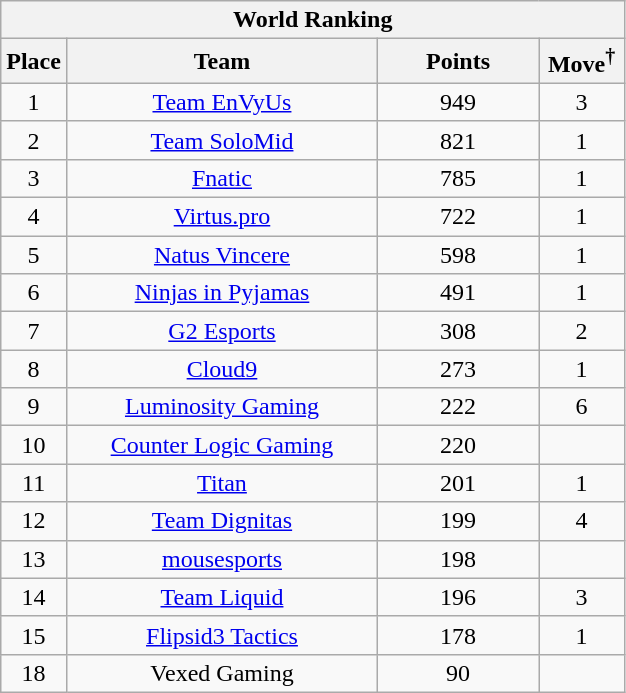<table class="wikitable" style="text-align: center;">
<tr>
<th colspan=5>World Ranking</th>
</tr>
<tr>
<th width="30px">Place</th>
<th width="200px">Team</th>
<th width="100px">Points</th>
<th width="50px">Move<sup>†</sup></th>
</tr>
<tr>
<td>1</td>
<td><a href='#'>Team EnVyUs</a></td>
<td>949</td>
<td> 3</td>
</tr>
<tr>
<td>2</td>
<td><a href='#'>Team SoloMid</a></td>
<td>821</td>
<td> 1</td>
</tr>
<tr>
<td>3</td>
<td><a href='#'>Fnatic</a></td>
<td>785</td>
<td> 1</td>
</tr>
<tr>
<td>4</td>
<td><a href='#'>Virtus.pro</a></td>
<td>722</td>
<td> 1</td>
</tr>
<tr>
<td>5</td>
<td><a href='#'>Natus Vincere</a></td>
<td>598</td>
<td> 1</td>
</tr>
<tr>
<td>6</td>
<td><a href='#'>Ninjas in Pyjamas</a></td>
<td>491</td>
<td> 1</td>
</tr>
<tr>
<td>7</td>
<td><a href='#'>G2 Esports</a></td>
<td>308</td>
<td> 2</td>
</tr>
<tr>
<td>8</td>
<td><a href='#'>Cloud9</a></td>
<td>273</td>
<td> 1</td>
</tr>
<tr>
<td>9</td>
<td><a href='#'>Luminosity Gaming</a></td>
<td>222</td>
<td> 6</td>
</tr>
<tr>
<td>10</td>
<td><a href='#'>Counter Logic Gaming</a></td>
<td>220</td>
<td></td>
</tr>
<tr>
<td>11</td>
<td><a href='#'>Titan</a></td>
<td>201</td>
<td> 1</td>
</tr>
<tr>
<td>12</td>
<td><a href='#'>Team Dignitas</a></td>
<td>199</td>
<td> 4</td>
</tr>
<tr>
<td>13</td>
<td><a href='#'>mousesports</a></td>
<td>198</td>
<td></td>
</tr>
<tr>
<td>14</td>
<td><a href='#'>Team Liquid</a></td>
<td>196</td>
<td> 3</td>
</tr>
<tr>
<td>15</td>
<td><a href='#'>Flipsid3 Tactics</a></td>
<td>178</td>
<td> 1</td>
</tr>
<tr>
<td>18</td>
<td>Vexed Gaming</td>
<td>90</td>
<td></td>
</tr>
</table>
